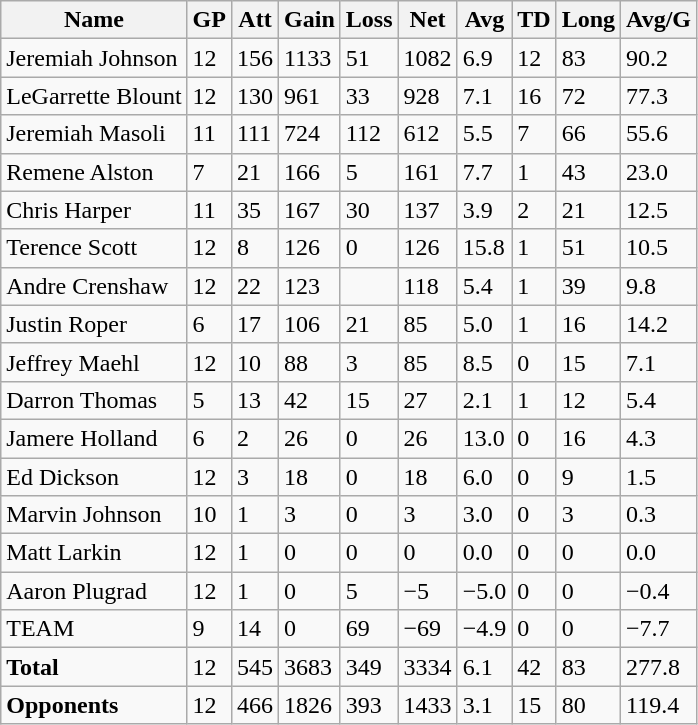<table class="wikitable" style="white-space:nowrap;">
<tr>
<th>Name</th>
<th>GP</th>
<th>Att</th>
<th>Gain</th>
<th>Loss</th>
<th>Net</th>
<th>Avg</th>
<th>TD</th>
<th>Long</th>
<th>Avg/G</th>
</tr>
<tr>
<td>Jeremiah Johnson</td>
<td>12</td>
<td>156</td>
<td>1133</td>
<td>51</td>
<td>1082</td>
<td>6.9</td>
<td>12</td>
<td>83</td>
<td>90.2</td>
</tr>
<tr>
<td>LeGarrette Blount</td>
<td>12</td>
<td>130</td>
<td>961</td>
<td>33</td>
<td>928</td>
<td>7.1</td>
<td>16</td>
<td>72</td>
<td>77.3</td>
</tr>
<tr>
<td>Jeremiah Masoli</td>
<td>11</td>
<td>111</td>
<td>724</td>
<td>112</td>
<td>612</td>
<td>5.5</td>
<td>7</td>
<td>66</td>
<td>55.6</td>
</tr>
<tr>
<td>Remene Alston</td>
<td>7</td>
<td>21</td>
<td>166</td>
<td>5</td>
<td>161</td>
<td>7.7</td>
<td>1</td>
<td>43</td>
<td>23.0</td>
</tr>
<tr>
<td>Chris Harper</td>
<td>11</td>
<td>35</td>
<td>167</td>
<td>30</td>
<td>137</td>
<td>3.9</td>
<td>2</td>
<td>21</td>
<td>12.5</td>
</tr>
<tr>
<td>Terence Scott</td>
<td>12</td>
<td>8</td>
<td>126</td>
<td>0</td>
<td>126</td>
<td>15.8</td>
<td>1</td>
<td>51</td>
<td>10.5</td>
</tr>
<tr>
<td>Andre Crenshaw</td>
<td>12</td>
<td>22</td>
<td>123</td>
<td></td>
<td>118</td>
<td>5.4</td>
<td>1</td>
<td>39</td>
<td>9.8</td>
</tr>
<tr>
<td>Justin Roper</td>
<td>6</td>
<td>17</td>
<td>106</td>
<td>21</td>
<td>85</td>
<td>5.0</td>
<td>1</td>
<td>16</td>
<td>14.2</td>
</tr>
<tr>
<td>Jeffrey Maehl</td>
<td>12</td>
<td>10</td>
<td>88</td>
<td>3</td>
<td>85</td>
<td>8.5</td>
<td>0</td>
<td>15</td>
<td>7.1</td>
</tr>
<tr>
<td>Darron Thomas</td>
<td>5</td>
<td>13</td>
<td>42</td>
<td>15</td>
<td>27</td>
<td>2.1</td>
<td>1</td>
<td>12</td>
<td>5.4</td>
</tr>
<tr>
<td>Jamere Holland</td>
<td>6</td>
<td>2</td>
<td>26</td>
<td>0</td>
<td>26</td>
<td>13.0</td>
<td>0</td>
<td>16</td>
<td>4.3</td>
</tr>
<tr>
<td>Ed Dickson</td>
<td>12</td>
<td>3</td>
<td>18</td>
<td>0</td>
<td>18</td>
<td>6.0</td>
<td>0</td>
<td>9</td>
<td>1.5</td>
</tr>
<tr>
<td>Marvin Johnson</td>
<td>10</td>
<td>1</td>
<td>3</td>
<td>0</td>
<td>3</td>
<td>3.0</td>
<td>0</td>
<td>3</td>
<td>0.3</td>
</tr>
<tr>
<td>Matt Larkin</td>
<td>12</td>
<td>1</td>
<td>0</td>
<td>0</td>
<td>0</td>
<td>0.0</td>
<td>0</td>
<td>0</td>
<td>0.0</td>
</tr>
<tr>
<td>Aaron Plugrad</td>
<td>12</td>
<td>1</td>
<td>0</td>
<td>5</td>
<td>−5</td>
<td>−5.0</td>
<td>0</td>
<td>0</td>
<td>−0.4</td>
</tr>
<tr>
<td>TEAM</td>
<td>9</td>
<td>14</td>
<td>0</td>
<td>69</td>
<td>−69</td>
<td>−4.9</td>
<td>0</td>
<td>0</td>
<td>−7.7</td>
</tr>
<tr>
<td><strong>Total</strong></td>
<td>12</td>
<td>545</td>
<td>3683</td>
<td>349</td>
<td>3334</td>
<td>6.1</td>
<td>42</td>
<td>83</td>
<td>277.8</td>
</tr>
<tr>
<td><strong>Opponents</strong></td>
<td>12</td>
<td>466</td>
<td>1826</td>
<td>393</td>
<td>1433</td>
<td>3.1</td>
<td>15</td>
<td>80</td>
<td>119.4</td>
</tr>
</table>
